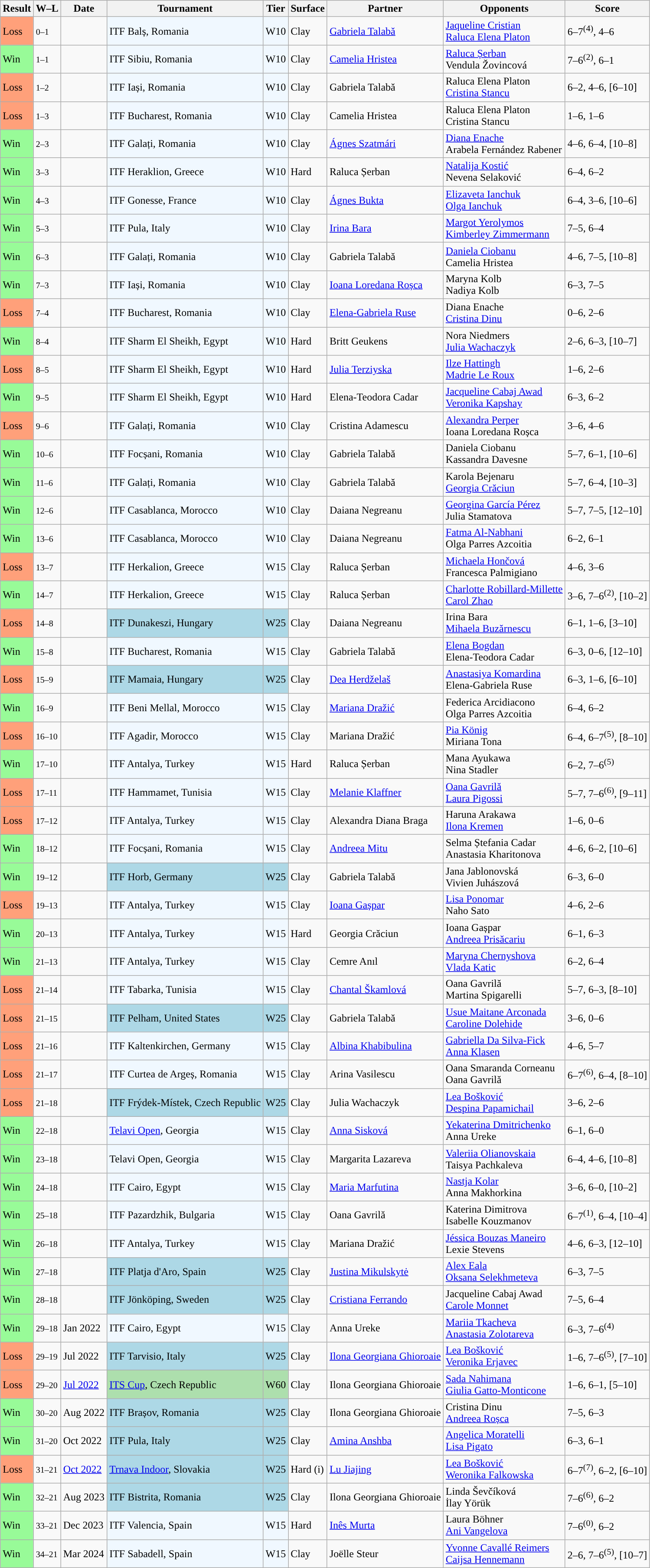<table class="sortable wikitable nowrap">
<tr>
<th>Result</th>
<th class="unsortable">W–L</th>
<th>Date</th>
<th>Tournament</th>
<th>Tier</th>
<th>Surface</th>
<th>Partner</th>
<th>Opponents</th>
<th class="unsortable">Score</th>
</tr>
<tr>
<td style="background:#ffa07a">Loss</td>
<td><small>0–1</small></td>
<td></td>
<td style="background:#f0f8ff;">ITF Balș, Romania</td>
<td style="background:#f0f8ff;">W10</td>
<td>Clay</td>
<td> <a href='#'>Gabriela Talabă</a></td>
<td> <a href='#'>Jaqueline Cristian</a><br> <a href='#'>Raluca Elena Platon</a></td>
<td>6–7<sup>(4)</sup>, 4–6</td>
</tr>
<tr>
<td style="background:#98fb98;">Win</td>
<td><small>1–1</small></td>
<td></td>
<td style="background:#f0f8ff;">ITF Sibiu, Romania</td>
<td style="background:#f0f8ff;">W10</td>
<td>Clay</td>
<td> <a href='#'>Camelia Hristea</a></td>
<td> <a href='#'>Raluca Șerban</a><br> Vendula Žovincová</td>
<td>7–6<sup>(2)</sup>, 6–1</td>
</tr>
<tr>
<td style="background:#ffa07a">Loss</td>
<td><small>1–2</small></td>
<td></td>
<td style="background:#f0f8ff;">ITF Iași, Romania</td>
<td style="background:#f0f8ff;">W10</td>
<td>Clay</td>
<td> Gabriela Talabă</td>
<td> Raluca Elena Platon<br> <a href='#'>Cristina Stancu</a></td>
<td>6–2, 4–6, [6–10]</td>
</tr>
<tr>
<td style="background:#ffa07a">Loss</td>
<td><small>1–3</small></td>
<td></td>
<td style="background:#f0f8ff;">ITF Bucharest, Romania</td>
<td style="background:#f0f8ff;">W10</td>
<td>Clay</td>
<td> Camelia Hristea</td>
<td> Raluca Elena Platon<br> Cristina Stancu</td>
<td>1–6, 1–6</td>
</tr>
<tr>
<td style="background:#98fb98;">Win</td>
<td><small>2–3</small></td>
<td></td>
<td style="background:#f0f8ff;">ITF Galați, Romania</td>
<td style="background:#f0f8ff;">W10</td>
<td>Clay</td>
<td> <a href='#'>Ágnes Szatmári</a></td>
<td> <a href='#'>Diana Enache</a><br> Arabela Fernández Rabener</td>
<td>4–6, 6–4, [10–8]</td>
</tr>
<tr>
<td style="background:#98fb98;">Win</td>
<td><small>3–3</small></td>
<td></td>
<td style="background:#f0f8ff;">ITF Heraklion, Greece</td>
<td style="background:#f0f8ff;">W10</td>
<td>Hard</td>
<td> Raluca Șerban</td>
<td> <a href='#'>Natalija Kostić</a><br> Nevena Selaković</td>
<td>6–4, 6–2</td>
</tr>
<tr>
<td style="background:#98fb98;">Win</td>
<td><small>4–3</small></td>
<td></td>
<td style="background:#f0f8ff;">ITF Gonesse, France</td>
<td style="background:#f0f8ff;">W10</td>
<td>Clay</td>
<td> <a href='#'>Ágnes Bukta</a></td>
<td> <a href='#'>Elizaveta Ianchuk</a><br> <a href='#'>Olga Ianchuk</a></td>
<td>6–4, 3–6, [10–6]</td>
</tr>
<tr>
<td style="background:#98fb98;">Win</td>
<td><small>5–3</small></td>
<td></td>
<td style="background:#f0f8ff;">ITF Pula, Italy</td>
<td style="background:#f0f8ff;">W10</td>
<td>Clay</td>
<td> <a href='#'>Irina Bara</a></td>
<td> <a href='#'>Margot Yerolymos</a><br> <a href='#'>Kimberley Zimmermann</a></td>
<td>7–5, 6–4</td>
</tr>
<tr>
<td style="background:#98fb98;">Win</td>
<td><small>6–3</small></td>
<td></td>
<td style="background:#f0f8ff;">ITF Galați, Romania</td>
<td style="background:#f0f8ff;">W10</td>
<td>Clay</td>
<td> Gabriela Talabă</td>
<td> <a href='#'>Daniela Ciobanu</a><br> Camelia Hristea</td>
<td>4–6, 7–5, [10–8]</td>
</tr>
<tr>
<td style="background:#98fb98;">Win</td>
<td><small>7–3</small></td>
<td></td>
<td style="background:#f0f8ff;">ITF Iași, Romania</td>
<td style="background:#f0f8ff;">W10</td>
<td>Clay</td>
<td> <a href='#'>Ioana Loredana Roșca</a></td>
<td> Maryna Kolb<br> Nadiya Kolb</td>
<td>6–3, 7–5</td>
</tr>
<tr>
<td style="background:#ffa07a">Loss</td>
<td><small>7–4</small></td>
<td></td>
<td style="background:#f0f8ff;">ITF Bucharest, Romania</td>
<td style="background:#f0f8ff;">W10</td>
<td>Clay</td>
<td> <a href='#'>Elena-Gabriela Ruse</a></td>
<td> Diana Enache<br> <a href='#'>Cristina Dinu</a></td>
<td>0–6, 2–6</td>
</tr>
<tr>
<td style="background:#98fb98;">Win</td>
<td><small>8–4</small></td>
<td></td>
<td style="background:#f0f8ff;">ITF Sharm El Sheikh, Egypt</td>
<td style="background:#f0f8ff;">W10</td>
<td>Hard</td>
<td> Britt Geukens</td>
<td> Nora Niedmers<br> <a href='#'>Julia Wachaczyk</a></td>
<td>2–6, 6–3, [10–7]</td>
</tr>
<tr>
<td style="background:#ffa07a">Loss</td>
<td><small>8–5</small></td>
<td></td>
<td style="background:#f0f8ff;">ITF Sharm El Sheikh, Egypt</td>
<td style="background:#f0f8ff;">W10</td>
<td>Hard</td>
<td> <a href='#'>Julia Terziyska</a></td>
<td> <a href='#'>Ilze Hattingh</a><br> <a href='#'>Madrie Le Roux</a></td>
<td>1–6, 2–6</td>
</tr>
<tr>
<td style="background:#98fb98;">Win</td>
<td><small>9–5</small></td>
<td></td>
<td style="background:#f0f8ff;">ITF Sharm El Sheikh, Egypt</td>
<td style="background:#f0f8ff;">W10</td>
<td>Hard</td>
<td> Elena-Teodora Cadar</td>
<td> <a href='#'>Jacqueline Cabaj Awad</a><br> <a href='#'>Veronika Kapshay</a></td>
<td>6–3, 6–2</td>
</tr>
<tr>
<td style="background:#ffa07a">Loss</td>
<td><small>9–6</small></td>
<td></td>
<td style="background:#f0f8ff;">ITF Galați, Romania</td>
<td style="background:#f0f8ff;">W10</td>
<td>Clay</td>
<td> Cristina Adamescu</td>
<td> <a href='#'>Alexandra Perper</a><br> Ioana Loredana Roșca</td>
<td>3–6, 4–6</td>
</tr>
<tr>
<td style="background:#98fb98;">Win</td>
<td><small>10–6</small></td>
<td></td>
<td style="background:#f0f8ff;">ITF Focșani, Romania</td>
<td style="background:#f0f8ff;">W10</td>
<td>Clay</td>
<td> Gabriela Talabă</td>
<td> Daniela Ciobanu<br> Kassandra Davesne</td>
<td>5–7, 6–1, [10–6]</td>
</tr>
<tr>
<td style="background:#98fb98;">Win</td>
<td><small>11–6</small></td>
<td></td>
<td style="background:#f0f8ff;">ITF Galați, Romania</td>
<td style="background:#f0f8ff;">W10</td>
<td>Clay</td>
<td> Gabriela Talabă</td>
<td> Karola Bejenaru<br> <a href='#'>Georgia Crăciun</a></td>
<td>5–7, 6–4, [10–3]</td>
</tr>
<tr>
<td style="background:#98fb98;">Win</td>
<td><small>12–6</small></td>
<td></td>
<td style="background:#f0f8ff;">ITF Casablanca, Morocco</td>
<td style="background:#f0f8ff;">W10</td>
<td>Clay</td>
<td> Daiana Negreanu</td>
<td> <a href='#'>Georgina García Pérez</a><br> Julia Stamatova</td>
<td>5–7, 7–5, [12–10]</td>
</tr>
<tr>
<td style="background:#98fb98;">Win</td>
<td><small>13–6</small></td>
<td></td>
<td style="background:#f0f8ff;">ITF Casablanca, Morocco</td>
<td style="background:#f0f8ff;">W10</td>
<td>Clay</td>
<td> Daiana Negreanu</td>
<td> <a href='#'>Fatma Al-Nabhani</a><br> Olga Parres Azcoitia</td>
<td>6–2, 6–1</td>
</tr>
<tr>
<td style="background:#ffa07a">Loss</td>
<td><small>13–7</small></td>
<td></td>
<td bgcolor=#f0f8ff>ITF Herkalion, Greece</td>
<td bgcolor=#f0f8ff>W15</td>
<td>Clay</td>
<td> Raluca Șerban</td>
<td> <a href='#'>Michaela Hončová</a><br> Francesca Palmigiano</td>
<td>4–6, 3–6</td>
</tr>
<tr>
<td style="background:#98fb98;">Win</td>
<td><small>14–7</small></td>
<td></td>
<td bgcolor=#f0f8ff>ITF Herkalion, Greece</td>
<td bgcolor=#f0f8ff>W15</td>
<td>Clay</td>
<td> Raluca Șerban</td>
<td> <a href='#'>Charlotte Robillard-Millette</a><br> <a href='#'>Carol Zhao</a></td>
<td>3–6, 7–6<sup>(2)</sup>, [10–2]</td>
</tr>
<tr>
<td style="background:#ffa07a">Loss</td>
<td><small>14–8</small></td>
<td></td>
<td style="background:lightblue">ITF Dunakeszi, Hungary</td>
<td style="background:lightblue">W25</td>
<td>Clay</td>
<td> Daiana Negreanu</td>
<td> Irina Bara<br> <a href='#'>Mihaela Buzărnescu</a></td>
<td>6–1, 1–6, [3–10]</td>
</tr>
<tr>
<td style="background:#98fb98;">Win</td>
<td><small>15–8</small></td>
<td></td>
<td bgcolor=#f0f8ff>ITF Bucharest, Romania</td>
<td bgcolor=#f0f8ff>W15</td>
<td>Clay</td>
<td> Gabriela Talabă</td>
<td> <a href='#'>Elena Bogdan</a><br> Elena-Teodora Cadar</td>
<td>6–3, 0–6, [12–10]</td>
</tr>
<tr>
<td style="background:#ffa07a">Loss</td>
<td><small>15–9</small></td>
<td></td>
<td style="background:lightblue">ITF Mamaia, Hungary</td>
<td style="background:lightblue">W25</td>
<td>Clay</td>
<td> <a href='#'>Dea Herdželaš</a></td>
<td> <a href='#'>Anastasiya Komardina</a><br> Elena-Gabriela Ruse</td>
<td>6–3, 1–6, [6–10]</td>
</tr>
<tr>
<td style="background:#98fb98;">Win</td>
<td><small>16–9</small></td>
<td></td>
<td bgcolor=#f0f8ff>ITF Beni Mellal, Morocco</td>
<td bgcolor=#f0f8ff>W15</td>
<td>Clay</td>
<td> <a href='#'>Mariana Dražić</a></td>
<td> Federica Arcidiacono<br> Olga Parres Azcoitia</td>
<td>6–4, 6–2</td>
</tr>
<tr>
<td style="background:#ffa07a">Loss</td>
<td><small>16–10</small></td>
<td></td>
<td bgcolor=#f0f8ff>ITF Agadir, Morocco</td>
<td bgcolor=#f0f8ff>W15</td>
<td>Clay</td>
<td> Mariana Dražić</td>
<td> <a href='#'>Pia König</a><br> Miriana Tona</td>
<td>6–4, 6–7<sup>(5)</sup>, [8–10]</td>
</tr>
<tr>
<td style="background:#98fb98;">Win</td>
<td><small>17–10</small></td>
<td></td>
<td bgcolor=#f0f8ff>ITF Antalya, Turkey</td>
<td bgcolor=#f0f8ff>W15</td>
<td>Hard</td>
<td> Raluca Șerban</td>
<td> Mana Ayukawa<br> Nina Stadler</td>
<td>6–2, 7–6<sup>(5)</sup></td>
</tr>
<tr>
<td style="background:#ffa07a">Loss</td>
<td><small>17–11</small></td>
<td></td>
<td bgcolor=#f0f8ff>ITF Hammamet, Tunisia</td>
<td bgcolor=#f0f8ff>W15</td>
<td>Clay</td>
<td> <a href='#'>Melanie Klaffner</a></td>
<td> <a href='#'>Oana Gavrilă</a><br> <a href='#'>Laura Pigossi</a></td>
<td>5–7, 7–6<sup>(6)</sup>, [9–11]</td>
</tr>
<tr>
<td style="background:#ffa07a">Loss</td>
<td><small>17–12</small></td>
<td></td>
<td bgcolor=#f0f8ff>ITF Antalya, Turkey</td>
<td bgcolor=#f0f8ff>W15</td>
<td>Clay</td>
<td> Alexandra Diana Braga</td>
<td> Haruna Arakawa<br> <a href='#'>Ilona Kremen</a></td>
<td>1–6, 0–6</td>
</tr>
<tr>
<td style="background:#98fb98;">Win</td>
<td><small>18–12</small></td>
<td></td>
<td bgcolor=#f0f8ff>ITF Focșani, Romania</td>
<td bgcolor=#f0f8ff>W15</td>
<td>Clay</td>
<td> <a href='#'>Andreea Mitu</a></td>
<td> Selma Ștefania Cadar<br> Anastasia Kharitonova</td>
<td>4–6, 6–2, [10–6]</td>
</tr>
<tr>
<td style="background:#98fb98;">Win</td>
<td><small>19–12</small></td>
<td></td>
<td style="background:lightblue">ITF Horb, Germany</td>
<td style="background:lightblue">W25</td>
<td>Clay</td>
<td> Gabriela Talabă</td>
<td> Jana Jablonovská<br> Vivien Juhászová</td>
<td>6–3, 6–0</td>
</tr>
<tr>
<td style="background:#ffa07a">Loss</td>
<td><small>19–13</small></td>
<td></td>
<td bgcolor=#f0f8ff>ITF Antalya, Turkey</td>
<td bgcolor=#f0f8ff>W15</td>
<td>Clay</td>
<td> <a href='#'>Ioana Gașpar</a></td>
<td> <a href='#'>Lisa Ponomar</a><br> Naho Sato</td>
<td>4–6, 2–6</td>
</tr>
<tr>
<td style="background:#98fb98;">Win</td>
<td><small>20–13</small></td>
<td></td>
<td bgcolor=#f0f8ff>ITF Antalya, Turkey</td>
<td bgcolor=#f0f8ff>W15</td>
<td>Hard</td>
<td> Georgia Crăciun</td>
<td> Ioana Gașpar<br> <a href='#'>Andreea Prisăcariu</a></td>
<td>6–1, 6–3</td>
</tr>
<tr>
<td style="background:#98fb98;">Win</td>
<td><small>21–13</small></td>
<td></td>
<td bgcolor=#f0f8ff>ITF Antalya, Turkey</td>
<td bgcolor=#f0f8ff>W15</td>
<td>Clay</td>
<td> Cemre Anıl</td>
<td> <a href='#'>Maryna Chernyshova</a><br> <a href='#'>Vlada Katic</a></td>
<td>6–2, 6–4</td>
</tr>
<tr>
<td style="background:#ffa07a">Loss</td>
<td><small>21–14</small></td>
<td></td>
<td bgcolor=#f0f8ff>ITF Tabarka, Tunisia</td>
<td bgcolor=#f0f8ff>W15</td>
<td>Clay</td>
<td> <a href='#'>Chantal Škamlová</a></td>
<td> Oana Gavrilă<br> Martina Spigarelli</td>
<td>5–7, 6–3, [8–10]</td>
</tr>
<tr>
<td style="background:#ffa07a">Loss</td>
<td><small>21–15</small></td>
<td></td>
<td style="background:lightblue">ITF Pelham, United States</td>
<td style="background:lightblue">W25</td>
<td>Clay</td>
<td> Gabriela Talabă</td>
<td> <a href='#'>Usue Maitane Arconada</a><br> <a href='#'>Caroline Dolehide</a></td>
<td>3–6, 0–6</td>
</tr>
<tr>
<td style="background:#ffa07a">Loss</td>
<td><small>21–16</small></td>
<td></td>
<td bgcolor=#f0f8ff>ITF Kaltenkirchen, Germany</td>
<td bgcolor=#f0f8ff>W15</td>
<td>Clay</td>
<td> <a href='#'>Albina Khabibulina</a></td>
<td> <a href='#'>Gabriella Da Silva-Fick</a><br> <a href='#'>Anna Klasen</a></td>
<td>4–6, 5–7</td>
</tr>
<tr>
<td style="background:#ffa07a">Loss</td>
<td><small>21–17</small></td>
<td></td>
<td bgcolor=#f0f8ff>ITF Curtea de Argeș, Romania</td>
<td bgcolor=#f0f8ff>W15</td>
<td>Clay</td>
<td> Arina Vasilescu</td>
<td> Oana Smaranda Corneanu<br> Oana Gavrilă</td>
<td>6–7<sup>(6)</sup>, 6–4, [8–10]</td>
</tr>
<tr>
<td style="background:#ffa07a">Loss</td>
<td><small>21–18</small></td>
<td></td>
<td style="background:lightblue">ITF Frýdek-Místek, Czech Republic</td>
<td style="background:lightblue">W25</td>
<td>Clay</td>
<td> Julia Wachaczyk</td>
<td> <a href='#'>Lea Bošković</a><br> <a href='#'>Despina Papamichail</a></td>
<td>3–6, 2–6</td>
</tr>
<tr>
<td style="background:#98fb98;">Win</td>
<td><small>22–18</small></td>
<td></td>
<td bgcolor=#f0f8ff><a href='#'>Telavi Open</a>, Georgia</td>
<td bgcolor=#f0f8ff>W15</td>
<td>Clay</td>
<td> <a href='#'>Anna Sisková</a></td>
<td> <a href='#'>Yekaterina Dmitrichenko</a><br> Anna Ureke</td>
<td>6–1, 6–0</td>
</tr>
<tr>
<td style="background:#98fb98;">Win</td>
<td><small>23–18</small></td>
<td></td>
<td bgcolor=#f0f8ff>Telavi Open, Georgia</td>
<td bgcolor=#f0f8ff>W15</td>
<td>Clay</td>
<td> Margarita Lazareva</td>
<td> <a href='#'>Valeriia Olianovskaia</a><br> Taisya Pachkaleva</td>
<td>6–4, 4–6, [10–8]</td>
</tr>
<tr>
<td style="background:#98fb98;">Win</td>
<td><small>24–18</small></td>
<td></td>
<td bgcolor=#f0f8ff>ITF Cairo, Egypt</td>
<td bgcolor=#f0f8ff>W15</td>
<td>Clay</td>
<td> <a href='#'>Maria Marfutina</a></td>
<td> <a href='#'>Nastja Kolar</a><br> Anna Makhorkina</td>
<td>3–6, 6–0, [10–2]</td>
</tr>
<tr>
<td style="background:#98fb98;">Win</td>
<td><small>25–18</small></td>
<td></td>
<td bgcolor=#f0f8ff>ITF Pazardzhik, Bulgaria</td>
<td bgcolor=#f0f8ff>W15</td>
<td>Clay</td>
<td> Oana Gavrilă</td>
<td> Katerina Dimitrova<br> Isabelle Kouzmanov</td>
<td>6–7<sup>(1)</sup>, 6–4, [10–4]</td>
</tr>
<tr>
<td style="background:#98fb98;">Win</td>
<td><small>26–18</small></td>
<td></td>
<td bgcolor=#f0f8ff>ITF Antalya, Turkey</td>
<td bgcolor=#f0f8ff>W15</td>
<td>Clay</td>
<td> Mariana Dražić</td>
<td> <a href='#'>Jéssica Bouzas Maneiro</a><br> Lexie Stevens</td>
<td>4–6, 6–3, [12–10]</td>
</tr>
<tr>
<td style="background:#98fb98;">Win</td>
<td><small>27–18</small></td>
<td></td>
<td style="background:lightblue">ITF Platja d'Aro, Spain</td>
<td style="background:lightblue">W25</td>
<td>Clay</td>
<td> <a href='#'>Justina Mikulskytė</a></td>
<td> <a href='#'>Alex Eala</a><br> <a href='#'>Oksana Selekhmeteva</a></td>
<td>6–3, 7–5</td>
</tr>
<tr>
<td style="background:#98fb98;">Win</td>
<td><small>28–18</small></td>
<td></td>
<td style="background:lightblue">ITF Jönköping, Sweden</td>
<td style="background:lightblue">W25</td>
<td>Clay</td>
<td> <a href='#'>Cristiana Ferrando</a></td>
<td> Jacqueline Cabaj Awad<br> <a href='#'>Carole Monnet</a></td>
<td>7–5, 6–4</td>
</tr>
<tr>
<td style="background:#98fb98;">Win</td>
<td><small>29–18</small></td>
<td>Jan 2022</td>
<td bgcolor=#f0f8ff>ITF Cairo, Egypt</td>
<td bgcolor=#f0f8ff>W15</td>
<td>Clay</td>
<td> Anna Ureke</td>
<td> <a href='#'>Mariia Tkacheva</a><br> <a href='#'>Anastasia Zolotareva</a></td>
<td>6–3, 7–6<sup>(4)</sup></td>
</tr>
<tr>
<td style="background:#ffa07a">Loss</td>
<td><small>29–19</small></td>
<td>Jul 2022</td>
<td style="background:lightblue">ITF Tarvisio, Italy</td>
<td style="background:lightblue">W25</td>
<td>Clay</td>
<td> <a href='#'>Ilona Georgiana Ghioroaie</a></td>
<td> <a href='#'>Lea Bošković</a><br> <a href='#'>Veronika Erjavec</a></td>
<td>1–6, 7–6<sup>(5)</sup>, [7–10]</td>
</tr>
<tr>
<td style="background:#ffa07a">Loss</td>
<td><small>29–20</small></td>
<td><a href='#'>Jul 2022</a></td>
<td bgcolor=addfad><a href='#'>ITS Cup</a>, Czech Republic</td>
<td bgcolor=addfad>W60</td>
<td>Clay</td>
<td> Ilona Georgiana Ghioroaie</td>
<td> <a href='#'>Sada Nahimana</a><br> <a href='#'>Giulia Gatto-Monticone</a></td>
<td>1–6, 6–1, [5–10]</td>
</tr>
<tr>
<td style="background:#98fb98;">Win</td>
<td><small>30–20</small></td>
<td>Aug 2022</td>
<td style="background:lightblue">ITF Brașov, Romania</td>
<td style="background:lightblue">W25</td>
<td>Clay</td>
<td> Ilona Georgiana Ghioroaie</td>
<td> Cristina Dinu<br> <a href='#'>Andreea Roșca</a></td>
<td>7–5, 6–3</td>
</tr>
<tr>
<td style="background:#98fb98;">Win</td>
<td><small>31–20</small></td>
<td>Oct 2022</td>
<td style="background:lightblue">ITF Pula, Italy</td>
<td style="background:lightblue">W25</td>
<td>Clay</td>
<td> <a href='#'>Amina Anshba</a></td>
<td> <a href='#'>Angelica Moratelli</a><br> <a href='#'>Lisa Pigato</a></td>
<td>6–3, 6–1</td>
</tr>
<tr>
<td style="background:#ffa07a;">Loss</td>
<td><small>31–21</small></td>
<td><a href='#'>Oct 2022</a></td>
<td style="background:lightblue;"><a href='#'>Trnava Indoor</a>, Slovakia</td>
<td style="background:lightblue;">W25</td>
<td>Hard (i)</td>
<td> <a href='#'>Lu Jiajing</a></td>
<td> <a href='#'>Lea Bošković</a><br> <a href='#'>Weronika Falkowska</a></td>
<td>6–7<sup>(7)</sup>, 6–2, [6–10]</td>
</tr>
<tr>
<td bgcolor=98FB98>Win</td>
<td><small>32–21</small></td>
<td>Aug 2023</td>
<td bgcolor=lightblue>ITF Bistrita, Romania</td>
<td bgcolor=lightblue>W25</td>
<td>Clay</td>
<td> Ilona Georgiana Ghioroaie</td>
<td> Linda Ševčíková<br> İlay Yörük</td>
<td>7–6<sup>(6)</sup>, 6–2</td>
</tr>
<tr>
<td bgcolor=#98FB98>Win</td>
<td><small>33–21</small></td>
<td>Dec 2023</td>
<td bgcolor=#f0f8ff>ITF Valencia, Spain</td>
<td bgcolor=#f0f8ff>W15</td>
<td>Hard</td>
<td> <a href='#'>Inês Murta</a></td>
<td> Laura Böhner<br> <a href='#'>Ani Vangelova</a></td>
<td>7–6<sup>(0)</sup>, 6–2</td>
</tr>
<tr>
<td bgcolor=#98FB98>Win</td>
<td><small>34–21</small></td>
<td>Mar 2024</td>
<td bgcolor=#f0f8ff>ITF Sabadell, Spain</td>
<td bgcolor=#f0f8ff>W15</td>
<td>Clay</td>
<td> Joëlle Steur</td>
<td> <a href='#'>Yvonne Cavallé Reimers</a> <br>  <a href='#'>Caijsa Hennemann</a></td>
<td>2–6, 7–6<sup>(5)</sup>, [10–7]</td>
</tr>
</table>
